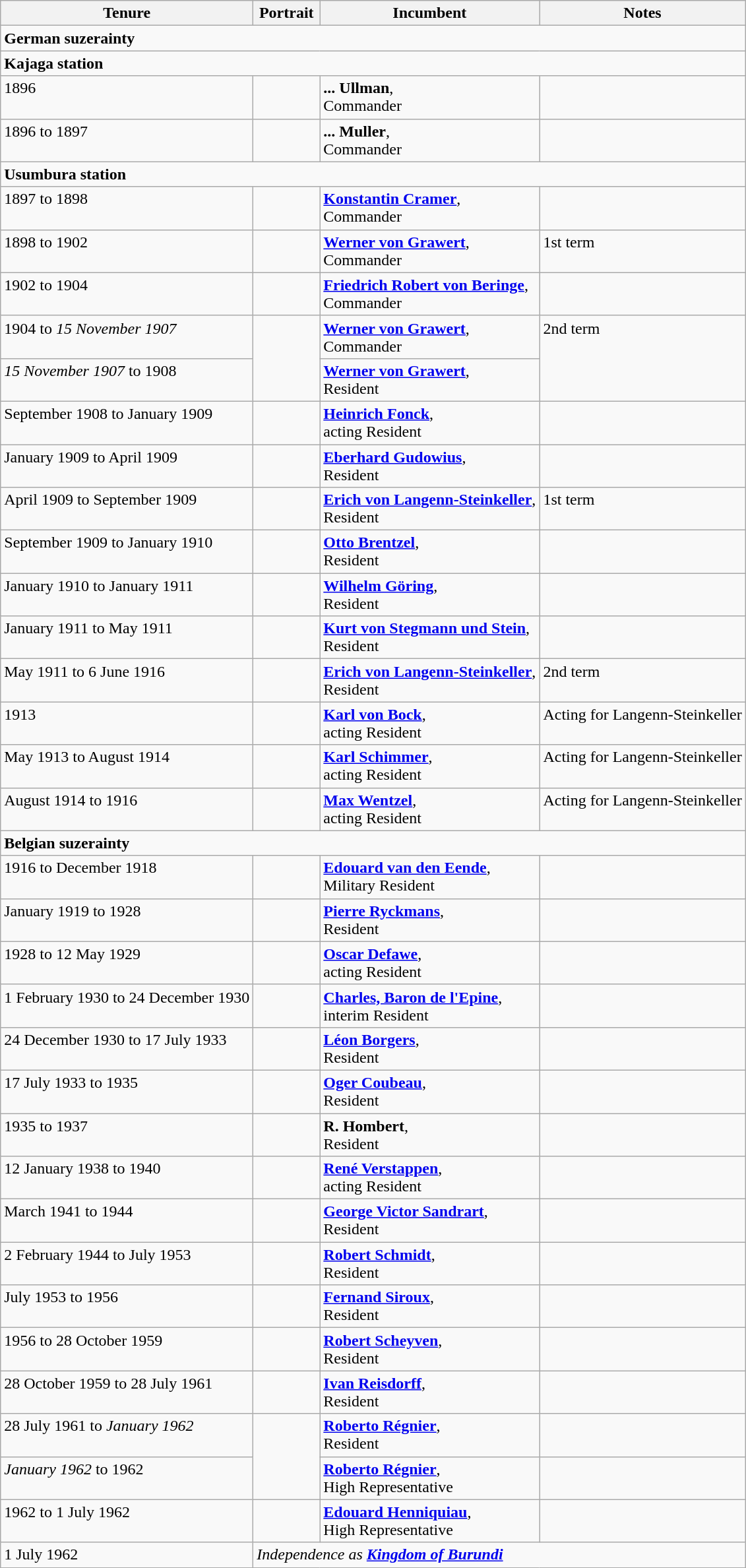<table class="wikitable">
<tr align=left>
<th>Tenure</th>
<th width=60px>Portrait</th>
<th>Incumbent</th>
<th>Notes</th>
</tr>
<tr valign=top>
<td colspan="4"><strong>German suzerainty</strong></td>
</tr>
<tr valign=top>
<td colspan="4"><strong>Kajaga station</strong></td>
</tr>
<tr valign=top>
<td>1896</td>
<td></td>
<td><strong>... Ullman</strong>, <br>Commander</td>
<td></td>
</tr>
<tr valign=top>
<td>1896 to 1897</td>
<td></td>
<td><strong>... Muller</strong>, <br>Commander</td>
<td></td>
</tr>
<tr valign=top>
<td colspan="4"><strong>Usumbura station</strong></td>
</tr>
<tr valign=top>
<td>1897 to 1898</td>
<td></td>
<td><strong><a href='#'>Konstantin Cramer</a></strong>, <br>Commander</td>
<td></td>
</tr>
<tr valign=top>
<td>1898 to 1902</td>
<td></td>
<td><strong><a href='#'>Werner von Grawert</a></strong>, <br>Commander</td>
<td>1st term</td>
</tr>
<tr valign=top>
<td>1902 to 1904</td>
<td></td>
<td><strong><a href='#'>Friedrich Robert von Beringe</a></strong>, <br>Commander</td>
<td></td>
</tr>
<tr valign=top>
<td>1904 to <em>15 November 1907</em></td>
<td rowspan=2></td>
<td><strong><a href='#'>Werner von Grawert</a></strong>, <br>Commander</td>
<td rowspan=2>2nd term</td>
</tr>
<tr valign=top>
<td><em>15 November 1907</em> to 1908</td>
<td><strong><a href='#'>Werner von Grawert</a></strong>, <br>Resident</td>
</tr>
<tr valign=top>
<td>September 1908 to January 1909</td>
<td></td>
<td><strong><a href='#'>Heinrich Fonck</a></strong>, <br>acting Resident</td>
<td></td>
</tr>
<tr valign=top>
<td>January 1909 to April 1909</td>
<td></td>
<td><strong><a href='#'>Eberhard Gudowius</a></strong>, <br>Resident</td>
<td></td>
</tr>
<tr valign=top>
<td>April 1909 to September 1909</td>
<td></td>
<td><strong><a href='#'>Erich von Langenn-Steinkeller</a></strong>, <br>Resident</td>
<td>1st term</td>
</tr>
<tr valign=top>
<td>September 1909 to January 1910</td>
<td></td>
<td><strong><a href='#'>Otto Brentzel</a></strong>, <br>Resident</td>
<td></td>
</tr>
<tr valign=top>
<td>January 1910 to January 1911</td>
<td></td>
<td><strong><a href='#'>Wilhelm Göring</a></strong>, <br>Resident</td>
<td></td>
</tr>
<tr valign=top>
<td>January 1911 to May 1911</td>
<td></td>
<td><strong><a href='#'>Kurt von Stegmann und Stein</a></strong>, <br>Resident</td>
<td></td>
</tr>
<tr valign=top>
<td>May 1911 to 6 June 1916</td>
<td></td>
<td><strong><a href='#'>Erich von Langenn-Steinkeller</a></strong>, <br>Resident</td>
<td>2nd term</td>
</tr>
<tr valign=top>
<td>1913</td>
<td></td>
<td><strong><a href='#'>Karl von Bock</a></strong>, <br>acting Resident</td>
<td>Acting for Langenn-Steinkeller</td>
</tr>
<tr valign=top>
<td>May 1913 to August 1914</td>
<td></td>
<td><strong><a href='#'>Karl Schimmer</a></strong>, <br>acting Resident</td>
<td>Acting for Langenn-Steinkeller</td>
</tr>
<tr valign=top>
<td>August 1914 to 1916</td>
<td></td>
<td><strong><a href='#'>Max Wentzel</a></strong>, <br>acting Resident</td>
<td>Acting for Langenn-Steinkeller</td>
</tr>
<tr valign=top>
<td colspan="4"><strong>Belgian suzerainty</strong></td>
</tr>
<tr valign=top>
<td>1916 to December 1918</td>
<td></td>
<td><strong><a href='#'>Edouard van den Eende</a></strong>, <br>Military Resident</td>
<td></td>
</tr>
<tr valign=top>
<td>January 1919 to 1928</td>
<td></td>
<td><strong><a href='#'>Pierre Ryckmans</a></strong>, <br>Resident</td>
<td></td>
</tr>
<tr valign=top>
<td>1928 to 12 May 1929</td>
<td></td>
<td><strong><a href='#'>Oscar Defawe</a></strong>, <br>acting Resident</td>
<td></td>
</tr>
<tr valign=top>
<td>1 February 1930 to 24 December 1930</td>
<td></td>
<td><strong><a href='#'>Charles, Baron de l'Epine</a></strong>, <br>interim Resident</td>
<td></td>
</tr>
<tr valign=top>
<td>24 December 1930 to 17 July 1933</td>
<td></td>
<td><strong><a href='#'>Léon Borgers</a></strong>, <br>Resident</td>
<td></td>
</tr>
<tr valign=top>
<td>17 July 1933 to 1935</td>
<td></td>
<td><strong><a href='#'>Oger Coubeau</a></strong>, <br>Resident</td>
<td></td>
</tr>
<tr valign=top>
<td>1935 to 1937</td>
<td></td>
<td><strong>R. Hombert</strong>, <br>Resident</td>
<td></td>
</tr>
<tr valign=top>
<td>12 January 1938 to 1940</td>
<td></td>
<td><strong><a href='#'>René Verstappen</a></strong>, <br>acting Resident</td>
<td></td>
</tr>
<tr valign=top>
<td>March 1941 to 1944</td>
<td></td>
<td><strong><a href='#'>George Victor Sandrart</a></strong>, <br>Resident</td>
<td></td>
</tr>
<tr valign=top>
<td>2 February 1944 to July 1953</td>
<td></td>
<td><strong><a href='#'>Robert Schmidt</a></strong>, <br>Resident</td>
<td></td>
</tr>
<tr valign=top>
<td>July 1953 to 1956</td>
<td></td>
<td><strong><a href='#'>Fernand Siroux</a></strong>, <br>Resident</td>
<td></td>
</tr>
<tr valign=top>
<td>1956 to 28 October 1959</td>
<td></td>
<td><strong><a href='#'>Robert Scheyven</a></strong>, <br>Resident</td>
<td></td>
</tr>
<tr valign=top>
<td>28 October 1959 to 28 July 1961</td>
<td></td>
<td><strong><a href='#'>Ivan Reisdorff</a></strong>, <br>Resident</td>
<td></td>
</tr>
<tr valign=top>
<td>28 July 1961 to <em>January 1962</em></td>
<td rowspan=2></td>
<td><strong><a href='#'>Roberto Régnier</a></strong>, <br>Resident</td>
<td></td>
</tr>
<tr valign=top>
<td><em>January 1962</em> to 1962</td>
<td><strong><a href='#'>Roberto Régnier</a></strong>, <br>High Representative</td>
<td></td>
</tr>
<tr valign=top>
<td>1962 to 1 July 1962</td>
<td></td>
<td><strong><a href='#'>Edouard Henniquiau</a></strong>, <br>High Representative</td>
<td></td>
</tr>
<tr valign=top>
<td>1 July 1962</td>
<td colspan="3"><em>Independence as <strong><a href='#'>Kingdom of Burundi</a><strong><em></td>
</tr>
</table>
